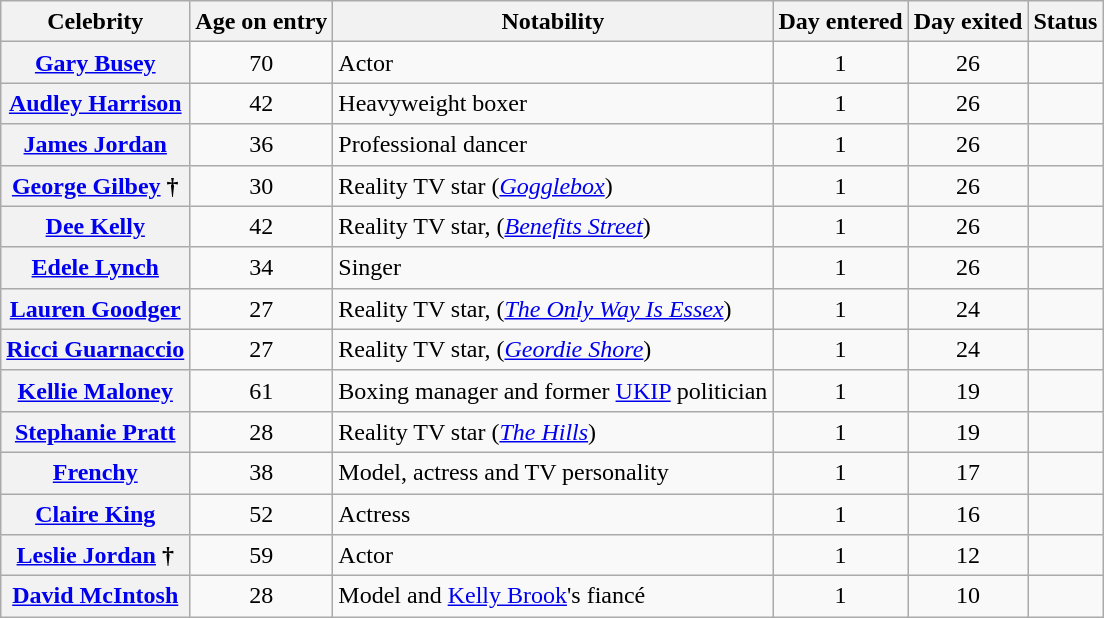<table class="wikitable sortable" style="text-align:left; line-height:20px; width:auto;">
<tr>
<th scope="col">Celebrity</th>
<th scope="col">Age on entry</th>
<th scope="col">Notability</th>
<th scope="col">Day entered</th>
<th scope="col">Day exited</th>
<th scope="col">Status</th>
</tr>
<tr>
<th scope="row"><a href='#'>Gary Busey</a></th>
<td align="center">70</td>
<td>Actor</td>
<td align="center">1</td>
<td align="center">26</td>
<td></td>
</tr>
<tr>
<th scope="row"><a href='#'>Audley Harrison</a></th>
<td align="center">42</td>
<td>Heavyweight boxer</td>
<td align="center">1</td>
<td align="center">26</td>
<td></td>
</tr>
<tr>
<th scope="row"><a href='#'>James Jordan</a></th>
<td align="center">36</td>
<td>Professional dancer</td>
<td align="center">1</td>
<td align="center">26</td>
<td></td>
</tr>
<tr>
<th scope="row"><a href='#'>George Gilbey</a> †</th>
<td align="center">30</td>
<td>Reality TV star (<em><a href='#'>Gogglebox</a></em>)</td>
<td align="center">1</td>
<td align="center">26</td>
<td></td>
</tr>
<tr>
<th scope="row"><a href='#'>Dee Kelly</a></th>
<td align="center">42</td>
<td>Reality TV star, (<em><a href='#'>Benefits Street</a></em>)</td>
<td align="center">1</td>
<td align="center">26</td>
<td></td>
</tr>
<tr>
<th scope="row"><a href='#'>Edele Lynch</a></th>
<td align="center">34</td>
<td>Singer</td>
<td align="center">1</td>
<td align="center">26</td>
<td></td>
</tr>
<tr>
<th scope="row"><a href='#'>Lauren Goodger</a></th>
<td align="center">27</td>
<td>Reality TV star, (<em><a href='#'>The Only Way Is Essex</a></em>)</td>
<td align="center">1</td>
<td align="center">24</td>
<td></td>
</tr>
<tr>
<th scope="row"><a href='#'>Ricci Guarnaccio</a></th>
<td align="center">27</td>
<td>Reality TV star, (<em><a href='#'>Geordie Shore</a></em>)</td>
<td align="center">1</td>
<td align="center">24</td>
<td></td>
</tr>
<tr>
<th scope="row"><a href='#'>Kellie Maloney</a></th>
<td align="center">61</td>
<td>Boxing manager and former <a href='#'>UKIP</a> politician</td>
<td align="center">1</td>
<td align="center">19</td>
<td></td>
</tr>
<tr>
<th scope="row"><a href='#'>Stephanie Pratt</a></th>
<td align="center">28</td>
<td>Reality TV star (<em><a href='#'>The Hills</a></em>)</td>
<td align="center">1</td>
<td align="center">19</td>
<td></td>
</tr>
<tr>
<th scope="row"><a href='#'>Frenchy</a></th>
<td align="center">38</td>
<td>Model, actress and TV personality</td>
<td align="center">1</td>
<td align="center">17</td>
<td></td>
</tr>
<tr>
<th scope="row"><a href='#'>Claire King</a></th>
<td align="center">52</td>
<td>Actress</td>
<td align="center">1</td>
<td align="center">16</td>
<td></td>
</tr>
<tr>
<th scope="row"><a href='#'>Leslie Jordan</a> †</th>
<td align="center">59</td>
<td>Actor</td>
<td align="center">1</td>
<td align="center">12</td>
<td></td>
</tr>
<tr>
<th scope="row"><a href='#'>David McIntosh</a></th>
<td align="center">28</td>
<td>Model and <a href='#'>Kelly Brook</a>'s fiancé</td>
<td align="center">1</td>
<td align="center">10</td>
<td></td>
</tr>
</table>
